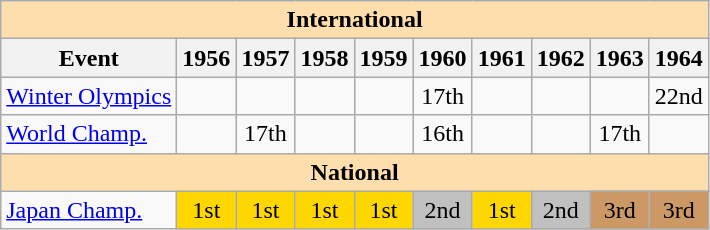<table class="wikitable" style="text-align:center">
<tr>
<th style="background-color: #ffdead; " colspan=10 align=center><strong>International</strong></th>
</tr>
<tr>
<th>Event</th>
<th>1956</th>
<th>1957</th>
<th>1958</th>
<th>1959</th>
<th>1960</th>
<th>1961</th>
<th>1962</th>
<th>1963</th>
<th>1964</th>
</tr>
<tr>
<td align=left><a href='#'>Winter Olympics</a></td>
<td></td>
<td></td>
<td></td>
<td></td>
<td>17th</td>
<td></td>
<td></td>
<td></td>
<td>22nd</td>
</tr>
<tr>
<td align=left><a href='#'>World Champ.</a></td>
<td></td>
<td>17th</td>
<td></td>
<td></td>
<td>16th</td>
<td></td>
<td></td>
<td>17th</td>
<td></td>
</tr>
<tr>
<th style="background-color: #ffdead; " colspan=10 align=center><strong>National</strong></th>
</tr>
<tr>
<td align=left><a href='#'>Japan Champ.</a></td>
<td bgcolor=gold>1st</td>
<td bgcolor=gold>1st</td>
<td bgcolor=gold>1st</td>
<td bgcolor=gold>1st</td>
<td bgcolor=silver>2nd</td>
<td bgcolor=gold>1st</td>
<td bgcolor=silver>2nd</td>
<td bgcolor=cc9966>3rd</td>
<td bgcolor=cc9966>3rd</td>
</tr>
</table>
